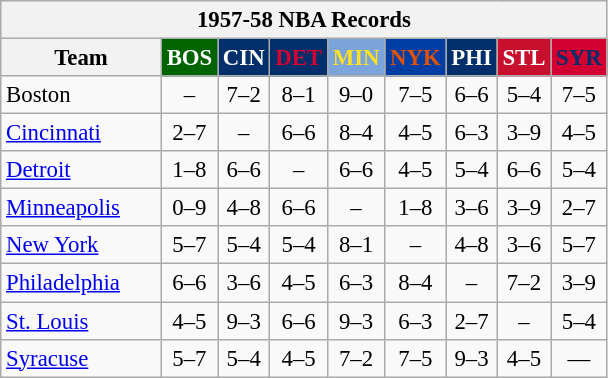<table class="wikitable" style="font-size:95%; text-align:center;">
<tr>
<th colspan=9>1957-58 NBA Records</th>
</tr>
<tr>
<th width=100>Team</th>
<th style="background:#006400;color:#FFFFFF;width=35">BOS</th>
<th style="background:#012F6B;color:#FFFFFF;width=35">CIN</th>
<th style="background:#012F6B;color:#D40032;width=35">DET</th>
<th style="background:#7BA4DB;color:#FBE122;width=35">MIN</th>
<th style="background:#003EA4;color:#E45206;width=35">NYK</th>
<th style="background:#012F6B;color:#FFFFFF;width=35">PHI</th>
<th style="background:#C90F2E;color:#FFFFFF;width=35">STL</th>
<th style="background:#D40032;color:#022E6B;width=35">SYR</th>
</tr>
<tr>
<td style="text-align:left;">Boston</td>
<td>–</td>
<td>7–2</td>
<td>8–1</td>
<td>9–0</td>
<td>7–5</td>
<td>6–6</td>
<td>5–4</td>
<td>7–5</td>
</tr>
<tr>
<td style="text-align:left;"><a href='#'>Cincinnati</a></td>
<td>2–7</td>
<td>–</td>
<td>6–6</td>
<td>8–4</td>
<td>4–5</td>
<td>6–3</td>
<td>3–9</td>
<td>4–5</td>
</tr>
<tr>
<td style="text-align:left;"><a href='#'>Detroit</a></td>
<td>1–8</td>
<td>6–6</td>
<td>–</td>
<td>6–6</td>
<td>4–5</td>
<td>5–4</td>
<td>6–6</td>
<td>5–4</td>
</tr>
<tr>
<td style="text-align:left;"><a href='#'>Minneapolis</a></td>
<td>0–9</td>
<td>4–8</td>
<td>6–6</td>
<td>–</td>
<td>1–8</td>
<td>3–6</td>
<td>3–9</td>
<td>2–7</td>
</tr>
<tr>
<td style="text-align:left;"><a href='#'>New York</a></td>
<td>5–7</td>
<td>5–4</td>
<td>5–4</td>
<td>8–1</td>
<td>–</td>
<td>4–8</td>
<td>3–6</td>
<td>5–7</td>
</tr>
<tr>
<td style="text-align:left;"><a href='#'>Philadelphia</a></td>
<td>6–6</td>
<td>3–6</td>
<td>4–5</td>
<td>6–3</td>
<td>8–4</td>
<td>–</td>
<td>7–2</td>
<td>3–9</td>
</tr>
<tr>
<td style="text-align:left;"><a href='#'>St. Louis</a></td>
<td>4–5</td>
<td>9–3</td>
<td>6–6</td>
<td>9–3</td>
<td>6–3</td>
<td>2–7</td>
<td>–</td>
<td>5–4</td>
</tr>
<tr>
<td style="text-align:left;"><a href='#'>Syracuse</a></td>
<td>5–7</td>
<td>5–4</td>
<td>4–5</td>
<td>7–2</td>
<td>7–5</td>
<td>9–3</td>
<td>4–5</td>
<td>—</td>
</tr>
</table>
